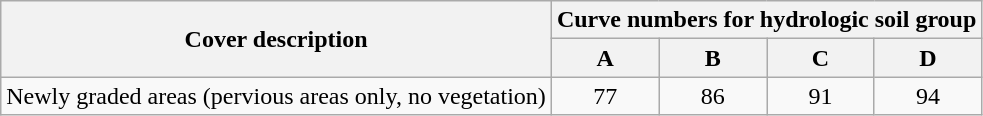<table class="wikitable">
<tr>
<th rowspan="2">Cover description</th>
<th colspan="4">Curve numbers for hydrologic soil group</th>
</tr>
<tr>
<th>A</th>
<th>B</th>
<th>C</th>
<th>D</th>
</tr>
<tr>
<td>Newly graded areas (pervious areas only, no vegetation)</td>
<td align="center">77</td>
<td align="center">86</td>
<td align="center">91</td>
<td align="center">94</td>
</tr>
</table>
